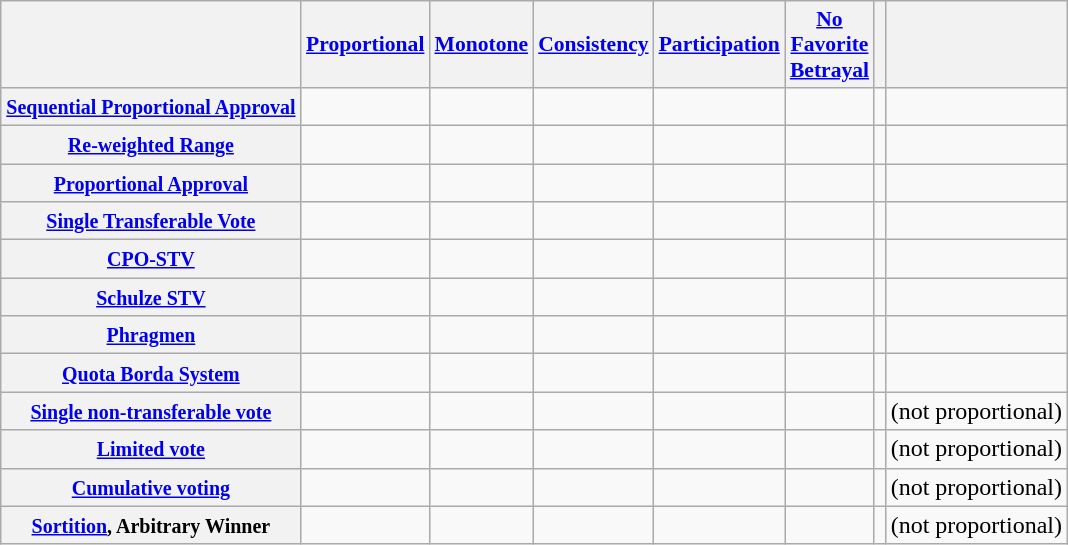<table class="wikitable sortable" style="text-align:center">
<tr style="font-size:90%;">
<th></th>
<th><a href='#'>Proportional</a></th>
<th><a href='#'>Mono­tone</a></th>
<th><a href='#'>Consis­tency</a></th>
<th><a href='#'>Partici­pation</a></th>
<th><a href='#'>No<br>Favorite<br>Betrayal</a></th>
<th></th>
<th></th>
</tr>
<tr>
<th><small><a href='#'>Sequential Proportional Approval</a></small></th>
<td></td>
<td></td>
<td></td>
<td></td>
<td></td>
<td></td>
<td></td>
</tr>
<tr>
<th><small><a href='#'>Re-weighted Range</a></small></th>
<td></td>
<td></td>
<td></td>
<td></td>
<td></td>
<td></td>
<td></td>
</tr>
<tr>
<th><small><a href='#'>Proportional Approval</a></small></th>
<td></td>
<td></td>
<td></td>
<td></td>
<td></td>
<td></td>
<td></td>
</tr>
<tr>
<th><small><a href='#'>Single Transferable Vote</a></small></th>
<td></td>
<td></td>
<td></td>
<td></td>
<td></td>
<td></td>
<td></td>
</tr>
<tr>
<th><small><a href='#'>CPO-STV</a></small></th>
<td></td>
<td></td>
<td></td>
<td></td>
<td></td>
<td></td>
<td></td>
</tr>
<tr>
<th><small><a href='#'>Schulze STV</a></small></th>
<td></td>
<td></td>
<td></td>
<td></td>
<td></td>
<td></td>
<td></td>
</tr>
<tr>
<th><small><a href='#'>Phragmen</a></small></th>
<td></td>
<td></td>
<td></td>
<td></td>
<td></td>
<td></td>
<td></td>
</tr>
<tr>
<th><small><a href='#'>Quota Borda System</a></small></th>
<td></td>
<td></td>
<td></td>
<td></td>
<td></td>
<td></td>
<td></td>
</tr>
<tr>
<th><small><a href='#'>Single non-transferable vote</a></small></th>
<td></td>
<td></td>
<td></td>
<td></td>
<td></td>
<td></td>
<td> (not proportional)</td>
</tr>
<tr>
<th><small><a href='#'>Limited vote</a></small></th>
<td></td>
<td></td>
<td></td>
<td></td>
<td></td>
<td></td>
<td> (not proportional)</td>
</tr>
<tr>
<th><small><a href='#'>Cumulative voting</a></small></th>
<td></td>
<td></td>
<td></td>
<td></td>
<td></td>
<td></td>
<td> (not proportional)</td>
</tr>
<tr>
<th><small><a href='#'>Sortition</a>, Arbitrary Winner</small></th>
<td></td>
<td></td>
<td></td>
<td></td>
<td></td>
<td></td>
<td> (not proportional)</td>
</tr>
</table>
